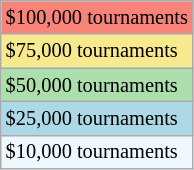<table class="wikitable" style="font-size:85%">
<tr style="background:#f88379;">
<td>$100,000 tournaments</td>
</tr>
<tr style="background:#f7e98e;">
<td>$75,000 tournaments</td>
</tr>
<tr style="background:#addfad;">
<td>$50,000 tournaments</td>
</tr>
<tr style="background:lightblue;">
<td>$25,000 tournaments</td>
</tr>
<tr style="background:#f0f8ff;">
<td>$10,000 tournaments</td>
</tr>
</table>
